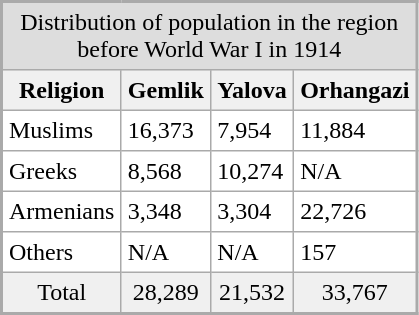<table cellpadding="4" cellspacing="0" rules="all" style="margin:auto; width:250px; margin:1em; background:#fff; border:2px solid #aaa; font-size:100%;">
<tr style="background:#ddd;">
<td colspan="9" style="text-align:center;">Distribution of population in the region before World War I in 1914</td>
</tr>
<tr style="background:#f0f0f0; text-align:center;">
<th>Religion</th>
<th>Gemlik</th>
<th>Yalova</th>
<th>Orhangazi</th>
</tr>
<tr>
<td>Muslims</td>
<td>16,373</td>
<td>7,954</td>
<td>11,884</td>
</tr>
<tr>
<td>Greeks</td>
<td>8,568</td>
<td>10,274</td>
<td>N/A</td>
</tr>
<tr>
<td>Armenians</td>
<td>3,348</td>
<td>3,304</td>
<td>22,726</td>
</tr>
<tr>
<td>Others</td>
<td>N/A</td>
<td>N/A</td>
<td>157</td>
</tr>
<tr style="background:#f0f0f0; text-align:center;">
<td>Total</td>
<td>28,289</td>
<td>21,532</td>
<td>33,767</td>
</tr>
</table>
